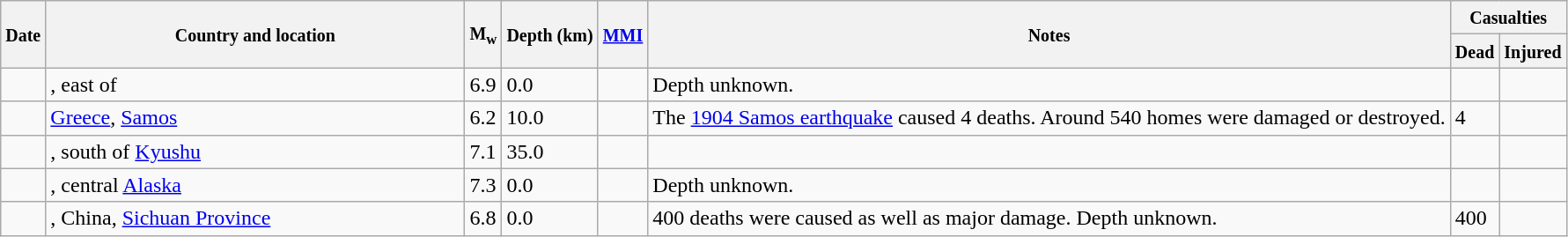<table class="wikitable sortable sort-under" style="border:1px black; margin-left:1em;">
<tr>
<th rowspan="2"><small>Date</small></th>
<th rowspan="2" style="width: 310px"><small>Country and location</small></th>
<th rowspan="2"><small>M<sub>w</sub></small></th>
<th rowspan="2"><small>Depth (km)</small></th>
<th rowspan="2"><small><a href='#'>MMI</a></small></th>
<th rowspan="2" class="unsortable"><small>Notes</small></th>
<th colspan="2"><small>Casualties</small></th>
</tr>
<tr>
<th><small>Dead</small></th>
<th><small>Injured</small></th>
</tr>
<tr>
<td></td>
<td>, east of</td>
<td>6.9</td>
<td>0.0</td>
<td></td>
<td>Depth unknown.</td>
<td></td>
<td></td>
</tr>
<tr>
<td></td>
<td> <a href='#'>Greece</a>, <a href='#'>Samos</a></td>
<td>6.2</td>
<td>10.0</td>
<td></td>
<td>The <a href='#'>1904 Samos earthquake</a> caused 4 deaths. Around 540 homes were damaged or destroyed.</td>
<td>4</td>
<td></td>
</tr>
<tr>
<td></td>
<td>, south of <a href='#'>Kyushu</a></td>
<td>7.1</td>
<td>35.0</td>
<td></td>
<td></td>
<td></td>
<td></td>
</tr>
<tr>
<td></td>
<td>, central <a href='#'>Alaska</a></td>
<td>7.3</td>
<td>0.0</td>
<td></td>
<td>Depth unknown.</td>
<td></td>
<td></td>
</tr>
<tr>
<td></td>
<td>, China, <a href='#'>Sichuan Province</a></td>
<td>6.8</td>
<td>0.0</td>
<td></td>
<td>400 deaths were caused as well as major damage. Depth unknown.</td>
<td>400</td>
<td></td>
</tr>
</table>
